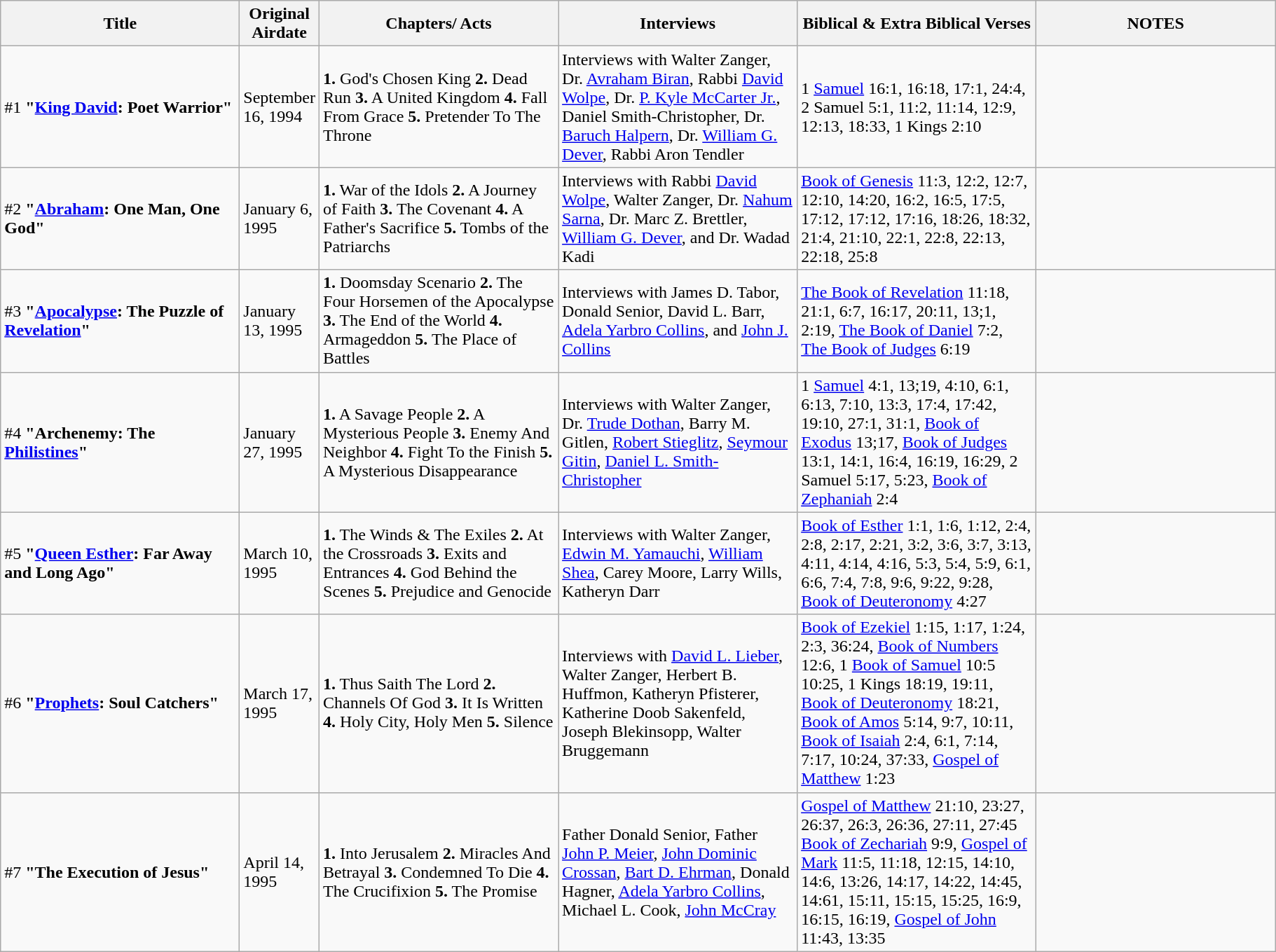<table class="wikitable" "background:#EEEEFF">
<tr>
<th style="width:220px;">Title</th>
<th style="width:40pt;">Original Airdate</th>
<th style="width:220px;">Chapters/ Acts</th>
<th style="width:220px;">Interviews</th>
<th style="width:220px;">Biblical & Extra Biblical Verses</th>
<th style="width:220px;">NOTES</th>
</tr>
<tr>
<td>#1 <strong>"<a href='#'>King David</a>: Poet Warrior"</strong></td>
<td>September 16, 1994</td>
<td><strong>1.</strong> God's Chosen King <strong>2.</strong> Dead Run <strong>3.</strong> A United Kingdom <strong>4.</strong> Fall From Grace <strong>5.</strong> Pretender To The Throne</td>
<td>Interviews with Walter Zanger, Dr. <a href='#'>Avraham Biran</a>, Rabbi <a href='#'>David Wolpe</a>, Dr. <a href='#'>P. Kyle McCarter Jr.</a>, Daniel Smith-Christopher, Dr. <a href='#'>Baruch Halpern</a>, Dr. <a href='#'>William G. Dever</a>, Rabbi Aron Tendler</td>
<td>1 <a href='#'>Samuel</a> 16:1, 16:18, 17:1, 24:4, 2 Samuel 5:1, 11:2, 11:14, 12:9, 12:13, 18:33, 1 Kings 2:10</td>
<td></td>
</tr>
<tr>
<td>#2 <strong>"<a href='#'>Abraham</a>: One Man, One God"</strong></td>
<td>January 6, 1995</td>
<td><strong>1.</strong> War of the Idols <strong>2.</strong> A Journey of Faith <strong>3.</strong> The Covenant <strong>4.</strong> A Father's Sacrifice <strong>5.</strong> Tombs of the Patriarchs</td>
<td>Interviews with Rabbi <a href='#'>David Wolpe</a>, Walter Zanger, Dr. <a href='#'>Nahum Sarna</a>, Dr. Marc Z. Brettler, <a href='#'>William G. Dever</a>, and Dr. Wadad Kadi</td>
<td><a href='#'>Book of Genesis</a> 11:3, 12:2, 12:7, 12:10, 14:20, 16:2, 16:5, 17:5, 17:12, 17:12, 17:16, 18:26, 18:32, 21:4, 21:10, 22:1, 22:8, 22:13, 22:18, 25:8</td>
<td></td>
</tr>
<tr>
<td>#3 <strong>"<a href='#'>Apocalypse</a>: The Puzzle of <a href='#'>Revelation</a>"</strong></td>
<td>January 13, 1995</td>
<td><strong>1.</strong> Doomsday Scenario <strong>2.</strong> The Four Horsemen of the Apocalypse <strong>3.</strong> The End of the World <strong>4.</strong> Armageddon <strong>5.</strong> The Place of Battles</td>
<td>Interviews with James D. Tabor, Donald Senior, David L. Barr, <a href='#'>Adela Yarbro Collins</a>, and <a href='#'>John J. Collins</a></td>
<td><a href='#'>The Book of Revelation</a> 11:18, 21:1, 6:7, 16:17, 20:11, 13;1, 2:19, <a href='#'>The Book of Daniel</a> 7:2, <a href='#'>The Book of Judges</a> 6:19</td>
<td></td>
</tr>
<tr>
<td>#4 <strong>"Archenemy: The <a href='#'>Philistines</a>"</strong></td>
<td>January 27, 1995</td>
<td><strong>1.</strong> A Savage People <strong>2.</strong> A Mysterious People <strong>3.</strong> Enemy And Neighbor <strong>4.</strong> Fight To the Finish <strong>5.</strong> A Mysterious Disappearance</td>
<td>Interviews with Walter Zanger, Dr. <a href='#'>Trude Dothan</a>, Barry M. Gitlen, <a href='#'>Robert Stieglitz</a>, <a href='#'>Seymour Gitin</a>, <a href='#'>Daniel L. Smith-Christopher</a></td>
<td>1 <a href='#'>Samuel</a> 4:1, 13;19, 4:10, 6:1, 6:13, 7:10, 13:3, 17:4, 17:42, 19:10, 27:1, 31:1, <a href='#'>Book of Exodus</a> 13;17, <a href='#'>Book of Judges</a> 13:1, 14:1, 16:4, 16:19, 16:29, 2 Samuel 5:17, 5:23, <a href='#'>Book of Zephaniah</a> 2:4</td>
<td></td>
</tr>
<tr>
<td>#5 <strong>"<a href='#'>Queen Esther</a>: Far Away and Long Ago"</strong></td>
<td>March 10, 1995</td>
<td><strong>1.</strong> The Winds & The Exiles <strong>2.</strong> At the Crossroads <strong>3.</strong> Exits and Entrances <strong>4.</strong> God Behind the Scenes <strong>5.</strong> Prejudice and Genocide</td>
<td>Interviews with Walter Zanger, <a href='#'>Edwin M. Yamauchi</a>, <a href='#'>William Shea</a>, Carey Moore, Larry Wills, Katheryn Darr</td>
<td><a href='#'>Book of Esther</a> 1:1, 1:6, 1:12, 2:4, 2:8, 2:17, 2:21, 3:2, 3:6, 3:7, 3:13, 4:11, 4:14, 4:16, 5:3, 5:4, 5:9, 6:1, 6:6, 7:4, 7:8, 9:6, 9:22, 9:28, <a href='#'>Book of Deuteronomy</a> 4:27</td>
<td></td>
</tr>
<tr>
<td>#6 <strong>"<a href='#'>Prophets</a>: Soul Catchers"</strong></td>
<td>March 17, 1995</td>
<td><strong>1.</strong> Thus Saith The Lord <strong>2.</strong> Channels Of God <strong>3.</strong> It Is Written <strong>4.</strong> Holy City, Holy Men <strong>5.</strong> Silence</td>
<td>Interviews with <a href='#'>David L. Lieber</a>, Walter Zanger, Herbert B. Huffmon, Katheryn Pfisterer, Katherine Doob Sakenfeld, Joseph Blekinsopp, Walter Bruggemann</td>
<td><a href='#'>Book of Ezekiel</a> 1:15, 1:17, 1:24, 2:3, 36:24, <a href='#'>Book of Numbers</a> 12:6, 1 <a href='#'>Book of Samuel</a> 10:5 10:25, 1 Kings 18:19, 19:11, <a href='#'>Book of Deuteronomy</a> 18:21, <a href='#'>Book of Amos</a> 5:14, 9:7, 10:11, <a href='#'>Book of Isaiah</a> 2:4, 6:1, 7:14, 7:17, 10:24, 37:33, <a href='#'>Gospel of Matthew</a> 1:23</td>
<td></td>
</tr>
<tr>
<td>#7 <strong>"The Execution of Jesus"</strong></td>
<td>April 14, 1995</td>
<td><strong>1.</strong> Into Jerusalem <strong>2.</strong> Miracles And Betrayal <strong>3.</strong> Condemned To Die <strong>4.</strong> The Crucifixion <strong>5.</strong> The Promise</td>
<td>Father Donald Senior, Father <a href='#'>John P. Meier</a>, <a href='#'>John Dominic Crossan</a>, <a href='#'>Bart D. Ehrman</a>, Donald Hagner, <a href='#'>Adela Yarbro Collins</a>, Michael L. Cook, <a href='#'>John McCray</a></td>
<td><a href='#'>Gospel of Matthew</a> 21:10, 23:27, 26:37, 26:3, 26:36, 27:11, 27:45 <a href='#'>Book of Zechariah</a> 9:9, <a href='#'>Gospel of Mark</a> 11:5, 11:18, 12:15, 14:10, 14:6, 13:26, 14:17, 14:22, 14:45, 14:61, 15:11, 15:15, 15:25, 16:9, 16:15, 16:19, <a href='#'>Gospel of John</a> 11:43, 13:35</td>
<td></td>
</tr>
</table>
